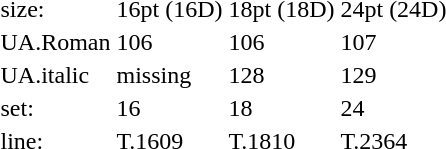<table style="margin-left:40px;">
<tr>
<td>size:</td>
<td>16pt (16D)</td>
<td>18pt (18D)</td>
<td>24pt (24D)</td>
</tr>
<tr>
<td>UA.Roman</td>
<td>106</td>
<td>106</td>
<td>107</td>
</tr>
<tr>
<td>UA.italic</td>
<td>missing</td>
<td>128</td>
<td>129</td>
</tr>
<tr>
<td>set:</td>
<td>16</td>
<td>18</td>
<td>24</td>
</tr>
<tr>
<td>line:</td>
<td>T.1609</td>
<td>T.1810</td>
<td>T.2364</td>
</tr>
</table>
